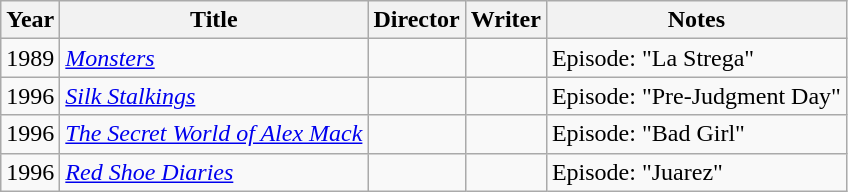<table class="wikitable">
<tr>
<th>Year</th>
<th>Title</th>
<th>Director</th>
<th>Writer</th>
<th>Notes</th>
</tr>
<tr>
<td>1989</td>
<td><em><a href='#'>Monsters</a></em></td>
<td></td>
<td></td>
<td>Episode: "La Strega"</td>
</tr>
<tr>
<td>1996</td>
<td><em><a href='#'>Silk Stalkings</a></em></td>
<td></td>
<td></td>
<td>Episode: "Pre-Judgment Day"</td>
</tr>
<tr>
<td>1996</td>
<td><em><a href='#'>The Secret World of Alex Mack</a></em></td>
<td></td>
<td></td>
<td>Episode: "Bad Girl"</td>
</tr>
<tr>
<td>1996</td>
<td><em><a href='#'>Red Shoe Diaries</a></em></td>
<td></td>
<td></td>
<td>Episode: "Juarez"</td>
</tr>
</table>
